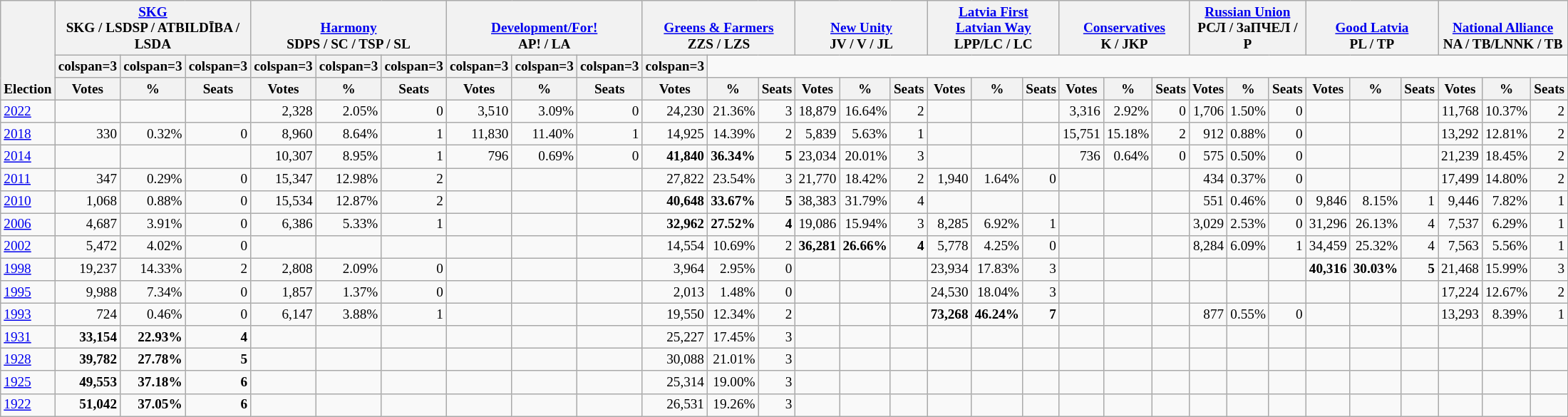<table class="wikitable" border="1" style="font-size:80%; text-align:right;">
<tr>
<th style="text-align:left;" valign=bottom rowspan=3>Election</th>
<th valign=bottom colspan=3><a href='#'>SKG</a><br>SKG / LSDSP / ATBILDĪBA / LSDA</th>
<th valign=bottom colspan=3><a href='#'>Harmony</a><br>SDPS / SC / TSP / SL</th>
<th valign=bottom colspan=3><a href='#'>Development/For!</a><br>AP! / LA</th>
<th valign=bottom colspan=3><a href='#'>Greens & Farmers</a><br>ZZS / LZS</th>
<th valign=bottom colspan=3><a href='#'>New Unity</a><br>JV / V / JL</th>
<th valign=bottom colspan=3><a href='#'>Latvia First<br>Latvian Way</a><br>LPP/LC / LC</th>
<th valign=bottom colspan=3><a href='#'>Conservatives</a><br>K / JKP</th>
<th valign=bottom colspan=3><a href='#'>Russian Union</a><br>РСЛ / ЗаПЧЕЛ / P</th>
<th valign=bottom colspan=3><a href='#'>Good Latvia</a><br>PL / TP</th>
<th valign=bottom colspan=3><a href='#'>National Alliance</a><br>NA / TB/LNNK / TB</th>
</tr>
<tr>
<th>colspan=3 </th>
<th>colspan=3 </th>
<th>colspan=3 </th>
<th>colspan=3 </th>
<th>colspan=3 </th>
<th>colspan=3 </th>
<th>colspan=3 </th>
<th>colspan=3 </th>
<th>colspan=3 </th>
<th>colspan=3 </th>
</tr>
<tr>
<th>Votes</th>
<th>%</th>
<th>Seats</th>
<th>Votes</th>
<th>%</th>
<th>Seats</th>
<th>Votes</th>
<th>%</th>
<th>Seats</th>
<th>Votes</th>
<th>%</th>
<th>Seats</th>
<th>Votes</th>
<th>%</th>
<th>Seats</th>
<th>Votes</th>
<th>%</th>
<th>Seats</th>
<th>Votes</th>
<th>%</th>
<th>Seats</th>
<th>Votes</th>
<th>%</th>
<th>Seats</th>
<th>Votes</th>
<th>%</th>
<th>Seats</th>
<th>Votes</th>
<th>%</th>
<th>Seats</th>
</tr>
<tr>
<td align=left><a href='#'>2022</a></td>
<td></td>
<td></td>
<td></td>
<td>2,328</td>
<td>2.05%</td>
<td>0</td>
<td>3,510</td>
<td>3.09%</td>
<td>0</td>
<td>24,230</td>
<td>21.36%</td>
<td>3</td>
<td>18,879</td>
<td>16.64%</td>
<td>2</td>
<td></td>
<td></td>
<td></td>
<td>3,316</td>
<td>2.92%</td>
<td>0</td>
<td>1,706</td>
<td>1.50%</td>
<td>0</td>
<td></td>
<td></td>
<td></td>
<td>11,768</td>
<td>10.37%</td>
<td>2</td>
</tr>
<tr>
<td align=left><a href='#'>2018</a></td>
<td>330</td>
<td>0.32%</td>
<td>0</td>
<td>8,960</td>
<td>8.64%</td>
<td>1</td>
<td>11,830</td>
<td>11.40%</td>
<td>1</td>
<td>14,925</td>
<td>14.39%</td>
<td>2</td>
<td>5,839</td>
<td>5.63%</td>
<td>1</td>
<td></td>
<td></td>
<td></td>
<td>15,751</td>
<td>15.18%</td>
<td>2</td>
<td>912</td>
<td>0.88%</td>
<td>0</td>
<td></td>
<td></td>
<td></td>
<td>13,292</td>
<td>12.81%</td>
<td>2</td>
</tr>
<tr>
<td align=left><a href='#'>2014</a></td>
<td></td>
<td></td>
<td></td>
<td>10,307</td>
<td>8.95%</td>
<td>1</td>
<td>796</td>
<td>0.69%</td>
<td>0</td>
<td><strong>41,840</strong></td>
<td><strong>36.34%</strong></td>
<td><strong>5</strong></td>
<td>23,034</td>
<td>20.01%</td>
<td>3</td>
<td></td>
<td></td>
<td></td>
<td>736</td>
<td>0.64%</td>
<td>0</td>
<td>575</td>
<td>0.50%</td>
<td>0</td>
<td></td>
<td></td>
<td></td>
<td>21,239</td>
<td>18.45%</td>
<td>2</td>
</tr>
<tr>
<td align=left><a href='#'>2011</a></td>
<td>347</td>
<td>0.29%</td>
<td>0</td>
<td>15,347</td>
<td>12.98%</td>
<td>2</td>
<td></td>
<td></td>
<td></td>
<td>27,822</td>
<td>23.54%</td>
<td>3</td>
<td>21,770</td>
<td>18.42%</td>
<td>2</td>
<td>1,940</td>
<td>1.64%</td>
<td>0</td>
<td></td>
<td></td>
<td></td>
<td>434</td>
<td>0.37%</td>
<td>0</td>
<td></td>
<td></td>
<td></td>
<td>17,499</td>
<td>14.80%</td>
<td>2</td>
</tr>
<tr>
<td align=left><a href='#'>2010</a></td>
<td>1,068</td>
<td>0.88%</td>
<td>0</td>
<td>15,534</td>
<td>12.87%</td>
<td>2</td>
<td></td>
<td></td>
<td></td>
<td><strong>40,648</strong></td>
<td><strong>33.67%</strong></td>
<td><strong>5</strong></td>
<td>38,383</td>
<td>31.79%</td>
<td>4</td>
<td></td>
<td></td>
<td></td>
<td></td>
<td></td>
<td></td>
<td>551</td>
<td>0.46%</td>
<td>0</td>
<td>9,846</td>
<td>8.15%</td>
<td>1</td>
<td>9,446</td>
<td>7.82%</td>
<td>1</td>
</tr>
<tr>
<td align=left><a href='#'>2006</a></td>
<td>4,687</td>
<td>3.91%</td>
<td>0</td>
<td>6,386</td>
<td>5.33%</td>
<td>1</td>
<td></td>
<td></td>
<td></td>
<td><strong>32,962</strong></td>
<td><strong>27.52%</strong></td>
<td><strong>4</strong></td>
<td>19,086</td>
<td>15.94%</td>
<td>3</td>
<td>8,285</td>
<td>6.92%</td>
<td>1</td>
<td></td>
<td></td>
<td></td>
<td>3,029</td>
<td>2.53%</td>
<td>0</td>
<td>31,296</td>
<td>26.13%</td>
<td>4</td>
<td>7,537</td>
<td>6.29%</td>
<td>1</td>
</tr>
<tr>
<td align=left><a href='#'>2002</a></td>
<td>5,472</td>
<td>4.02%</td>
<td>0</td>
<td></td>
<td></td>
<td></td>
<td></td>
<td></td>
<td></td>
<td>14,554</td>
<td>10.69%</td>
<td>2</td>
<td><strong>36,281</strong></td>
<td><strong>26.66%</strong></td>
<td><strong>4</strong></td>
<td>5,778</td>
<td>4.25%</td>
<td>0</td>
<td></td>
<td></td>
<td></td>
<td>8,284</td>
<td>6.09%</td>
<td>1</td>
<td>34,459</td>
<td>25.32%</td>
<td>4</td>
<td>7,563</td>
<td>5.56%</td>
<td>1</td>
</tr>
<tr>
<td align=left><a href='#'>1998</a></td>
<td>19,237</td>
<td>14.33%</td>
<td>2</td>
<td>2,808</td>
<td>2.09%</td>
<td>0</td>
<td></td>
<td></td>
<td></td>
<td>3,964</td>
<td>2.95%</td>
<td>0</td>
<td></td>
<td></td>
<td></td>
<td>23,934</td>
<td>17.83%</td>
<td>3</td>
<td></td>
<td></td>
<td></td>
<td></td>
<td></td>
<td></td>
<td><strong>40,316</strong></td>
<td><strong>30.03%</strong></td>
<td><strong>5</strong></td>
<td>21,468</td>
<td>15.99%</td>
<td>3</td>
</tr>
<tr>
<td align=left><a href='#'>1995</a></td>
<td>9,988</td>
<td>7.34%</td>
<td>0</td>
<td>1,857</td>
<td>1.37%</td>
<td>0</td>
<td></td>
<td></td>
<td></td>
<td>2,013</td>
<td>1.48%</td>
<td>0</td>
<td></td>
<td></td>
<td></td>
<td>24,530</td>
<td>18.04%</td>
<td>3</td>
<td></td>
<td></td>
<td></td>
<td></td>
<td></td>
<td></td>
<td></td>
<td></td>
<td></td>
<td>17,224</td>
<td>12.67%</td>
<td>2</td>
</tr>
<tr>
<td align=left><a href='#'>1993</a></td>
<td>724</td>
<td>0.46%</td>
<td>0</td>
<td>6,147</td>
<td>3.88%</td>
<td>1</td>
<td></td>
<td></td>
<td></td>
<td>19,550</td>
<td>12.34%</td>
<td>2</td>
<td></td>
<td></td>
<td></td>
<td><strong>73,268</strong></td>
<td><strong>46.24%</strong></td>
<td><strong>7</strong></td>
<td></td>
<td></td>
<td></td>
<td>877</td>
<td>0.55%</td>
<td>0</td>
<td></td>
<td></td>
<td></td>
<td>13,293</td>
<td>8.39%</td>
<td>1</td>
</tr>
<tr>
<td align=left><a href='#'>1931</a></td>
<td><strong>33,154</strong></td>
<td><strong>22.93%</strong></td>
<td><strong>4</strong></td>
<td></td>
<td></td>
<td></td>
<td></td>
<td></td>
<td></td>
<td>25,227</td>
<td>17.45%</td>
<td>3</td>
<td></td>
<td></td>
<td></td>
<td></td>
<td></td>
<td></td>
<td></td>
<td></td>
<td></td>
<td></td>
<td></td>
<td></td>
<td></td>
<td></td>
<td></td>
<td></td>
<td></td>
<td></td>
</tr>
<tr>
<td align=left><a href='#'>1928</a></td>
<td><strong>39,782</strong></td>
<td><strong>27.78%</strong></td>
<td><strong>5</strong></td>
<td></td>
<td></td>
<td></td>
<td></td>
<td></td>
<td></td>
<td>30,088</td>
<td>21.01%</td>
<td>3</td>
<td></td>
<td></td>
<td></td>
<td></td>
<td></td>
<td></td>
<td></td>
<td></td>
<td></td>
<td></td>
<td></td>
<td></td>
<td></td>
<td></td>
<td></td>
<td></td>
<td></td>
<td></td>
</tr>
<tr>
<td align=left><a href='#'>1925</a></td>
<td><strong>49,553</strong></td>
<td><strong>37.18%</strong></td>
<td><strong>6</strong></td>
<td></td>
<td></td>
<td></td>
<td></td>
<td></td>
<td></td>
<td>25,314</td>
<td>19.00%</td>
<td>3</td>
<td></td>
<td></td>
<td></td>
<td></td>
<td></td>
<td></td>
<td></td>
<td></td>
<td></td>
<td></td>
<td></td>
<td></td>
<td></td>
<td></td>
<td></td>
<td></td>
<td></td>
<td></td>
</tr>
<tr>
<td align=left><a href='#'>1922</a></td>
<td><strong>51,042</strong></td>
<td><strong>37.05%</strong></td>
<td><strong>6</strong></td>
<td></td>
<td></td>
<td></td>
<td></td>
<td></td>
<td></td>
<td>26,531</td>
<td>19.26%</td>
<td>3</td>
<td></td>
<td></td>
<td></td>
<td></td>
<td></td>
<td></td>
<td></td>
<td></td>
<td></td>
<td></td>
<td></td>
<td></td>
<td></td>
<td></td>
<td></td>
<td></td>
<td></td>
<td></td>
</tr>
</table>
